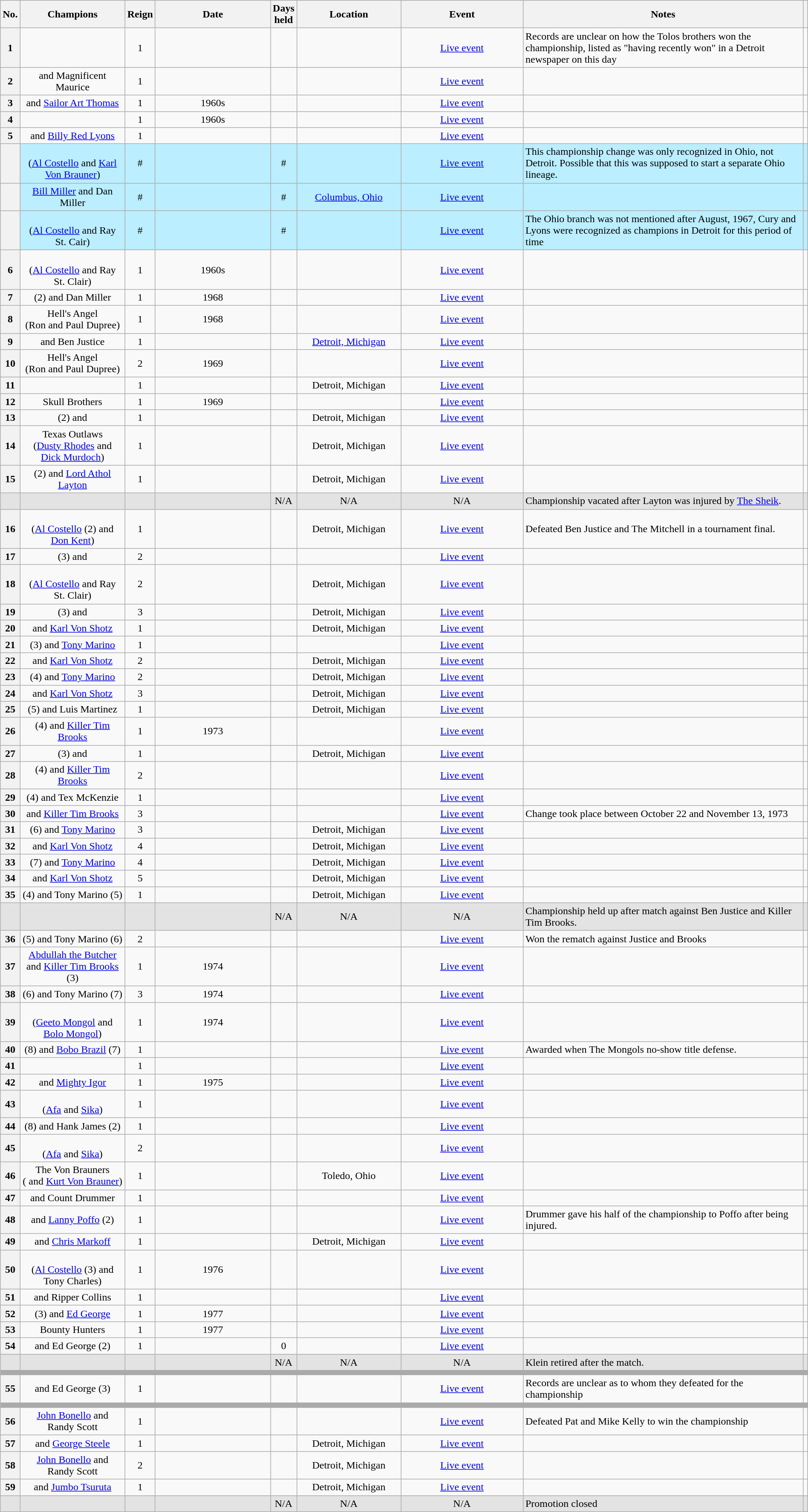<table class="wikitable sortable" style="text-align: center" width=100%>
<tr>
<th width=0 data-sort-type="number" scope="col">No.</th>
<th width=14% scope="col">Champions</th>
<th width=0 scope="col">Reign</th>
<th width=16% scope="col">Date</th>
<th width=0 data-sort-type="number" scope="col">Days held</th>
<th width=14% scope="col">Location</th>
<th width=17% scope="col">Event</th>
<th width=51% class="unsortable" scope="col">Notes</th>
<th width=0 class="unsortable" scope="col"></th>
</tr>
<tr>
<th scope=row>1</th>
<td></td>
<td>1</td>
<td> </td>
<td></td>
<td></td>
<td><a href='#'>Live event</a></td>
<td align=left>Records are unclear on how the Tolos brothers won the championship, listed as "having recently won" in a Detroit newspaper on this day</td>
<td></td>
</tr>
<tr>
<th scope=row>2</th>
<td> and Magnificent Maurice</td>
<td>1</td>
<td></td>
<td></td>
<td></td>
<td><a href='#'>Live event</a></td>
<td align=left> </td>
<td></td>
</tr>
<tr>
<th scope=row>3</th>
<td> and <a href='#'>Sailor Art Thomas</a></td>
<td>1</td>
<td>1960s</td>
<td></td>
<td></td>
<td><a href='#'>Live event</a></td>
<td align=left> </td>
<td></td>
</tr>
<tr>
<th scope=row>4</th>
<td></td>
<td>1</td>
<td>1960s</td>
<td></td>
<td></td>
<td><a href='#'>Live event</a></td>
<td align=left> </td>
<td></td>
</tr>
<tr>
<th scope=row>5</th>
<td> and <a href='#'>Billy Red Lyons</a></td>
<td>1</td>
<td> </td>
<td></td>
<td></td>
<td><a href='#'>Live event</a></td>
<td align=left> </td>
<td></td>
</tr>
<tr style="background-color:#bbeeff">
<th scope=row></th>
<td><br>(<a href='#'>Al Costello</a> and <a href='#'>Karl Von Brauner</a>)</td>
<td>#</td>
<td> </td>
<td>#</td>
<td></td>
<td><a href='#'>Live event</a></td>
<td align=left>This championship change was only recognized in Ohio, not Detroit. Possible that this was supposed to start a separate Ohio lineage.</td>
<td></td>
</tr>
<tr style="background-color:#bbeeff">
<th scope=row></th>
<td><a href='#'>Bill Miller</a> and Dan Miller</td>
<td>#</td>
<td></td>
<td>#</td>
<td><a href='#'>Columbus, Ohio</a></td>
<td><a href='#'>Live event</a></td>
<td align=left></td>
<td></td>
</tr>
<tr style="background-color:#bbeeff">
<th scope=row></th>
<td><br>(<a href='#'>Al Costello</a> and Ray St. Cair)</td>
<td>#</td>
<td> </td>
<td>#</td>
<td></td>
<td><a href='#'>Live event</a></td>
<td align=left>The Ohio branch was not mentioned after August, 1967, Cury and Lyons were recognized as champions in Detroit for this period of time</td>
<td></td>
</tr>
<tr>
<th scope=row>6</th>
<td><br>(<a href='#'>Al Costello</a> and Ray St. Clair)</td>
<td>1</td>
<td>1960s</td>
<td></td>
<td></td>
<td><a href='#'>Live event</a></td>
<td align=left> </td>
<td></td>
</tr>
<tr>
<th scope=row>7</th>
<td> (2) and Dan Miller</td>
<td>1</td>
<td>1968</td>
<td></td>
<td></td>
<td><a href='#'>Live event</a></td>
<td align=left> </td>
<td></td>
</tr>
<tr>
<th scope=row>8</th>
<td>Hell's Angel<br>(Ron and Paul Dupree)</td>
<td>1</td>
<td>1968</td>
<td></td>
<td></td>
<td><a href='#'>Live event</a></td>
<td align=left> </td>
<td></td>
</tr>
<tr>
<th scope=row>9</th>
<td> and Ben Justice</td>
<td>1</td>
<td></td>
<td></td>
<td><a href='#'>Detroit, Michigan</a></td>
<td><a href='#'>Live event</a></td>
<td align=left> </td>
<td></td>
</tr>
<tr>
<th scope=row>10</th>
<td>Hell's Angel<br>(Ron and Paul Dupree)</td>
<td>2</td>
<td>1969</td>
<td></td>
<td></td>
<td><a href='#'>Live event</a></td>
<td align=left> </td>
<td></td>
</tr>
<tr>
<th scope=row>11</th>
<td></td>
<td>1</td>
<td></td>
<td></td>
<td>Detroit, Michigan</td>
<td><a href='#'>Live event</a></td>
<td align=left> </td>
<td></td>
</tr>
<tr>
<th scope=row>12</th>
<td>Skull Brothers</td>
<td>1</td>
<td>1969</td>
<td></td>
<td></td>
<td><a href='#'>Live event</a></td>
<td align=left> </td>
<td></td>
</tr>
<tr>
<th scope=row>13</th>
<td> (2) and </td>
<td>1</td>
<td></td>
<td></td>
<td>Detroit, Michigan</td>
<td><a href='#'>Live event</a></td>
<td align=left> </td>
<td></td>
</tr>
<tr>
<th scope=row>14</th>
<td>Texas Outlaws<br>(<a href='#'>Dusty Rhodes</a> and <a href='#'>Dick Murdoch</a>)</td>
<td>1</td>
<td></td>
<td></td>
<td>Detroit, Michigan</td>
<td><a href='#'>Live event</a></td>
<td align=left> </td>
<td></td>
</tr>
<tr>
<th scope=row>15</th>
<td> (2) and <a href='#'>Lord Athol Layton</a></td>
<td>1</td>
<td></td>
<td></td>
<td>Detroit, Michigan</td>
<td><a href='#'>Live event</a></td>
<td align=left> </td>
<td></td>
</tr>
<tr style="background-color:#e3e3e3">
<td scope="row"></td>
<td></td>
<td></td>
<td></td>
<td>N/A</td>
<td>N/A</td>
<td>N/A</td>
<td align=left>Championship vacated after Layton was injured by <a href='#'>The Sheik</a>.</td>
<td></td>
</tr>
<tr>
<th scope=row>16</th>
<td><br>(<a href='#'>Al Costello</a> (2) and <a href='#'>Don Kent</a>)</td>
<td>1</td>
<td></td>
<td></td>
<td>Detroit, Michigan</td>
<td><a href='#'>Live event</a></td>
<td align=left>Defeated Ben Justice and The Mitchell in a tournament final.</td>
<td></td>
</tr>
<tr>
<th scope=row>17</th>
<td> (3) and </td>
<td>2</td>
<td></td>
<td></td>
<td></td>
<td><a href='#'>Live event</a></td>
<td align=left> </td>
<td></td>
</tr>
<tr>
<th scope=row>18</th>
<td><br>(<a href='#'>Al Costello</a> and Ray St. Clair)</td>
<td>2</td>
<td></td>
<td></td>
<td>Detroit, Michigan</td>
<td><a href='#'>Live event</a></td>
<td align=left></td>
<td></td>
</tr>
<tr>
<th scope=row>19</th>
<td> (3) and </td>
<td>3</td>
<td></td>
<td></td>
<td>Detroit, Michigan</td>
<td><a href='#'>Live event</a></td>
<td align=left></td>
<td></td>
</tr>
<tr>
<th scope=row>20</th>
<td> and <a href='#'>Karl Von Shotz</a></td>
<td>1</td>
<td></td>
<td></td>
<td>Detroit, Michigan</td>
<td><a href='#'>Live event</a></td>
<td align=left> </td>
<td></td>
</tr>
<tr>
<th scope=row>21</th>
<td> (3) and <a href='#'>Tony Marino</a></td>
<td>1</td>
<td></td>
<td></td>
<td></td>
<td><a href='#'>Live event</a></td>
<td align=left> </td>
<td></td>
</tr>
<tr>
<th scope=row>22</th>
<td> and <a href='#'>Karl Von Shotz</a></td>
<td>2</td>
<td></td>
<td></td>
<td>Detroit, Michigan</td>
<td><a href='#'>Live event</a></td>
<td align=left> </td>
<td></td>
</tr>
<tr>
<th scope=row>23</th>
<td> (4) and <a href='#'>Tony Marino</a></td>
<td>2</td>
<td></td>
<td></td>
<td>Detroit, Michigan</td>
<td><a href='#'>Live event</a></td>
<td align=left> </td>
<td></td>
</tr>
<tr>
<th scope=row>24</th>
<td> and <a href='#'>Karl Von Shotz</a></td>
<td>3</td>
<td></td>
<td></td>
<td>Detroit, Michigan</td>
<td><a href='#'>Live event</a></td>
<td align=left> </td>
<td></td>
</tr>
<tr>
<th scope=row>25</th>
<td> (5) and Luis Martinez</td>
<td>1</td>
<td></td>
<td></td>
<td>Detroit, Michigan</td>
<td><a href='#'>Live event</a></td>
<td align=left> </td>
<td></td>
</tr>
<tr>
<th scope=row>26</th>
<td> (4) and <a href='#'>Killer Tim Brooks</a></td>
<td>1</td>
<td>1973</td>
<td></td>
<td></td>
<td><a href='#'>Live event</a></td>
<td align=left> </td>
<td></td>
</tr>
<tr>
<th scope=row>27</th>
<td> (3) and </td>
<td>1</td>
<td></td>
<td></td>
<td>Detroit, Michigan</td>
<td><a href='#'>Live event</a></td>
<td align=left> </td>
<td></td>
</tr>
<tr>
<th scope=row>28</th>
<td> (4) and <a href='#'>Killer Tim Brooks</a></td>
<td>2</td>
<td> </td>
<td></td>
<td></td>
<td><a href='#'>Live event</a></td>
<td align=left> </td>
<td></td>
</tr>
<tr>
<th scope=row>29</th>
<td> (4) and Tex McKenzie</td>
<td>1</td>
<td> </td>
<td></td>
<td></td>
<td><a href='#'>Live event</a></td>
<td align=left> </td>
<td></td>
</tr>
<tr>
<th scope=row>30</th>
<td> and <a href='#'>Killer Tim Brooks</a></td>
<td>3</td>
<td> </td>
<td></td>
<td></td>
<td><a href='#'>Live event</a></td>
<td align=left>Change took place between October 22 and November 13, 1973</td>
<td></td>
</tr>
<tr>
<th scope=row>31</th>
<td> (6) and <a href='#'>Tony Marino</a></td>
<td>3</td>
<td></td>
<td></td>
<td>Detroit, Michigan</td>
<td><a href='#'>Live event</a></td>
<td align=left> </td>
<td></td>
</tr>
<tr>
<th scope=row>32</th>
<td> and <a href='#'>Karl Von Shotz</a></td>
<td>4</td>
<td></td>
<td></td>
<td>Detroit, Michigan</td>
<td><a href='#'>Live event</a></td>
<td align=left> </td>
<td></td>
</tr>
<tr>
<th scope=row>33</th>
<td> (7) and <a href='#'>Tony Marino</a></td>
<td>4</td>
<td></td>
<td></td>
<td>Detroit, Michigan</td>
<td><a href='#'>Live event</a></td>
<td align=left> </td>
<td></td>
</tr>
<tr>
<th scope=row>34</th>
<td> and <a href='#'>Karl Von Shotz</a></td>
<td>5</td>
<td></td>
<td></td>
<td>Detroit, Michigan</td>
<td><a href='#'>Live event</a></td>
<td align=left> </td>
<td></td>
</tr>
<tr>
<th scope=row>35</th>
<td> (4) and Tony Marino (5)</td>
<td>1</td>
<td></td>
<td></td>
<td>Detroit, Michigan</td>
<td><a href='#'>Live event</a></td>
<td align=left> </td>
<td></td>
</tr>
<tr style="background-color:#e3e3e3">
<td scope="row"></td>
<td></td>
<td></td>
<td></td>
<td>N/A</td>
<td>N/A</td>
<td>N/A</td>
<td align=left>Championship held up after match against Ben Justice and Killer Tim Brooks.</td>
<td></td>
</tr>
<tr>
<th scope=row>36</th>
<td> (5) and Tony Marino (6)</td>
<td>2</td>
<td></td>
<td></td>
<td></td>
<td><a href='#'>Live event</a></td>
<td align=left>Won the rematch against Justice and Brooks</td>
<td></td>
</tr>
<tr>
<th scope=row>37</th>
<td><a href='#'>Abdullah the Butcher</a> and <a href='#'>Killer Tim Brooks</a> (3)</td>
<td>1</td>
<td>1974</td>
<td></td>
<td></td>
<td><a href='#'>Live event</a></td>
<td align=left> </td>
<td></td>
</tr>
<tr>
<th scope=row>38</th>
<td> (6) and Tony Marino (7)</td>
<td>3</td>
<td>1974</td>
<td></td>
<td></td>
<td><a href='#'>Live event</a></td>
<td align=left> </td>
<td></td>
</tr>
<tr>
<th scope=row>39</th>
<td><br>(<a href='#'>Geeto Mongol</a> and <a href='#'>Bolo Mongol</a>)</td>
<td>1</td>
<td>1974</td>
<td></td>
<td></td>
<td><a href='#'>Live event</a></td>
<td align=left> </td>
<td></td>
</tr>
<tr>
<th scope=row>40</th>
<td> (8) and <a href='#'>Bobo Brazil</a> (7)</td>
<td>1</td>
<td> </td>
<td></td>
<td></td>
<td><a href='#'>Live event</a></td>
<td align=left>Awarded when The Mongols no-show title defense.</td>
<td></td>
</tr>
<tr>
<th scope=row>41</th>
<td></td>
<td>1</td>
<td></td>
<td></td>
<td></td>
<td><a href='#'>Live event</a></td>
<td align=left> </td>
<td></td>
</tr>
<tr>
<th scope=row>42</th>
<td> and <a href='#'>Mighty Igor</a></td>
<td>1</td>
<td>1975</td>
<td></td>
<td></td>
<td><a href='#'>Live event</a></td>
<td align=left> </td>
<td></td>
</tr>
<tr>
<th scope=row>43</th>
<td><br>(<a href='#'>Afa</a> and <a href='#'>Sika</a>)</td>
<td>1</td>
<td> </td>
<td></td>
<td></td>
<td><a href='#'>Live event</a></td>
<td align=left> </td>
<td></td>
</tr>
<tr>
<th scope=row>44</th>
<td> (8) and Hank James (2)</td>
<td>1</td>
<td> </td>
<td></td>
<td></td>
<td><a href='#'>Live event</a></td>
<td align=left> </td>
<td></td>
</tr>
<tr>
<th scope=row>45</th>
<td><br>(<a href='#'>Afa</a> and <a href='#'>Sika</a>)</td>
<td>2</td>
<td> </td>
<td></td>
<td></td>
<td><a href='#'>Live event</a></td>
<td align=left> </td>
<td></td>
</tr>
<tr>
<th scope=row>46</th>
<td>The Von Brauners<br> ( and <a href='#'>Kurt Von Brauner</a>)</td>
<td>1</td>
<td></td>
<td></td>
<td>Toledo, Ohio</td>
<td><a href='#'>Live event</a></td>
<td align=left> </td>
<td></td>
</tr>
<tr>
<th scope=row>47</th>
<td> and Count Drummer</td>
<td>1</td>
<td> </td>
<td></td>
<td></td>
<td><a href='#'>Live event</a></td>
<td align=left> </td>
<td></td>
</tr>
<tr>
<th scope=row>48</th>
<td> and <a href='#'>Lanny Poffo</a> (2)</td>
<td>1</td>
<td></td>
<td></td>
<td></td>
<td><a href='#'>Live event</a></td>
<td align=left>Drummer gave his half of the championship to Poffo after being injured.</td>
<td></td>
</tr>
<tr>
<th scope=row>49</th>
<td> and <a href='#'>Chris Markoff</a></td>
<td>1</td>
<td></td>
<td></td>
<td>Detroit, Michigan</td>
<td><a href='#'>Live event</a></td>
<td align=left> </td>
<td></td>
</tr>
<tr>
<th scope=row>50</th>
<td><br>(<a href='#'>Al Costello</a> (3) and Tony Charles)</td>
<td>1</td>
<td>1976</td>
<td></td>
<td></td>
<td><a href='#'>Live event</a></td>
<td align=left> </td>
<td></td>
</tr>
<tr>
<th scope=row>51</th>
<td> and Ripper Collins</td>
<td>1</td>
<td> </td>
<td></td>
<td></td>
<td><a href='#'>Live event</a></td>
<td align=left> </td>
<td></td>
</tr>
<tr>
<th scope=row>52</th>
<td> (3) and <a href='#'>Ed George</a></td>
<td>1</td>
<td>1977</td>
<td></td>
<td></td>
<td><a href='#'>Live event</a></td>
<td align=left> </td>
<td></td>
</tr>
<tr>
<th scope=row>53</th>
<td>Bounty Hunters</td>
<td>1</td>
<td>1977</td>
<td></td>
<td></td>
<td><a href='#'>Live event</a></td>
<td align=left> </td>
<td></td>
</tr>
<tr>
<th scope=row>54</th>
<td> and Ed George (2)</td>
<td>1</td>
<td></td>
<td>0</td>
<td></td>
<td><a href='#'>Live event</a></td>
<td align=left> </td>
<td></td>
</tr>
<tr style="background-color:#e3e3e3">
<td scope="row"></td>
<td></td>
<td></td>
<td></td>
<td>N/A</td>
<td>N/A</td>
<td>N/A</td>
<td align=left>Klein retired after the match.</td>
<td></td>
</tr>
<tr>
<td colspan=9 style="background: #aaaaaa;"></td>
</tr>
<tr>
<th scope=row>55</th>
<td> and Ed George (3)</td>
<td>1</td>
<td></td>
<td></td>
<td></td>
<td><a href='#'>Live event</a></td>
<td align=left>Records are unclear as to whom they defeated for the championship</td>
<td></td>
</tr>
<tr>
<td colspan=9 style="background: #aaaaaa;"></td>
</tr>
<tr>
<th scope=row>56</th>
<td><a href='#'>John Bonello</a> and Randy Scott</td>
<td>1</td>
<td></td>
<td></td>
<td></td>
<td><a href='#'>Live event</a></td>
<td align=left>Defeated Pat and Mike Kelly to win the championship</td>
<td></td>
</tr>
<tr>
<th scope=row>57</th>
<td> and <a href='#'>George Steele</a></td>
<td>1</td>
<td></td>
<td></td>
<td>Detroit, Michigan</td>
<td><a href='#'>Live event</a></td>
<td align=left> </td>
<td></td>
</tr>
<tr>
<th scope=row>58</th>
<td><a href='#'>John Bonello</a> and Randy Scott</td>
<td>2</td>
<td></td>
<td></td>
<td>Detroit, Michigan</td>
<td><a href='#'>Live event</a></td>
<td align=left> </td>
<td></td>
</tr>
<tr>
<th scope=row>59</th>
<td> and <a href='#'>Jumbo Tsuruta</a></td>
<td>1</td>
<td></td>
<td></td>
<td>Detroit, Michigan</td>
<td><a href='#'>Live event</a></td>
<td align=left> </td>
<td></td>
</tr>
<tr style="background-color:#e3e3e3">
<td scope="row"></td>
<td></td>
<td></td>
<td></td>
<td>N/A</td>
<td>N/A</td>
<td>N/A</td>
<td align=left>Promotion closed</td>
<td></td>
</tr>
</table>
